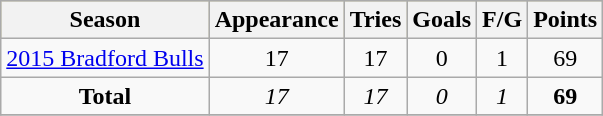<table class="wikitable" style="text-align:center;">
<tr bgcolor=#bdb76b>
<th>Season</th>
<th>Appearance</th>
<th>Tries</th>
<th>Goals</th>
<th>F/G</th>
<th>Points</th>
</tr>
<tr>
<td><a href='#'>2015 Bradford Bulls</a></td>
<td>17</td>
<td>17</td>
<td>0</td>
<td>1</td>
<td>69</td>
</tr>
<tr>
<td><strong>Total</strong></td>
<td><em>17</em></td>
<td><em>17</em></td>
<td><em>0</em></td>
<td><em>1</em></td>
<td><strong>69</strong></td>
</tr>
<tr>
</tr>
</table>
